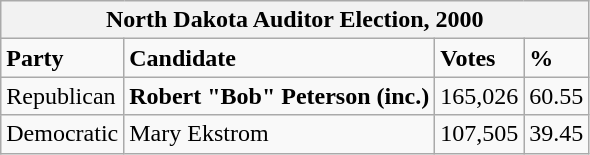<table class="wikitable">
<tr>
<th colspan="4">North Dakota Auditor Election, 2000</th>
</tr>
<tr>
<td><strong>Party</strong></td>
<td><strong>Candidate</strong></td>
<td><strong>Votes</strong></td>
<td><strong>%</strong></td>
</tr>
<tr>
<td>Republican</td>
<td><strong>Robert "Bob" Peterson (inc.)</strong></td>
<td>165,026</td>
<td>60.55</td>
</tr>
<tr>
<td>Democratic</td>
<td>Mary Ekstrom</td>
<td>107,505</td>
<td>39.45</td>
</tr>
</table>
